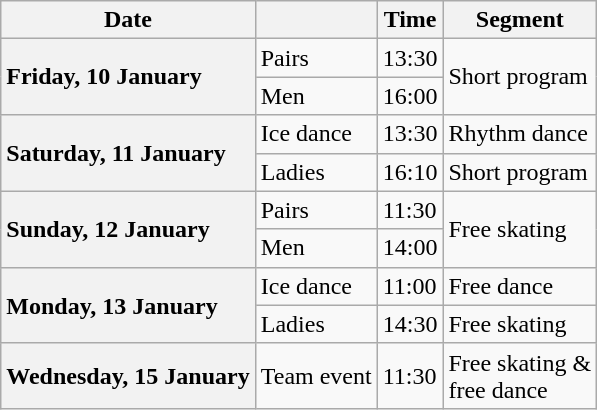<table class="wikitable unsortable" style="text-align:left">
<tr>
<th scope="col">Date</th>
<th scope="col"></th>
<th scope="col">Time</th>
<th scope="col">Segment</th>
</tr>
<tr>
<th scope="row" style="text-align:left" rowspan="2">Friday, 10 January</th>
<td>Pairs</td>
<td>13:30</td>
<td rowspan="2">Short program</td>
</tr>
<tr>
<td>Men</td>
<td>16:00</td>
</tr>
<tr>
<th scope="row" style="text-align:left" rowspan="2">Saturday, 11 January</th>
<td>Ice dance</td>
<td>13:30</td>
<td>Rhythm dance</td>
</tr>
<tr>
<td>Ladies</td>
<td>16:10</td>
<td>Short program</td>
</tr>
<tr>
<th scope="row" style="text-align:left" rowspan="2">Sunday, 12 January</th>
<td>Pairs</td>
<td>11:30</td>
<td rowspan="2">Free skating</td>
</tr>
<tr>
<td>Men</td>
<td>14:00</td>
</tr>
<tr>
<th scope="row" style="text-align:left" rowspan="2">Monday, 13 January</th>
<td>Ice dance</td>
<td>11:00</td>
<td>Free dance</td>
</tr>
<tr>
<td>Ladies</td>
<td>14:30</td>
<td>Free skating</td>
</tr>
<tr>
<th scope="row" style="text-align:left">Wednesday, 15 January</th>
<td>Team event</td>
<td>11:30</td>
<td>Free skating &<br>free dance</td>
</tr>
</table>
